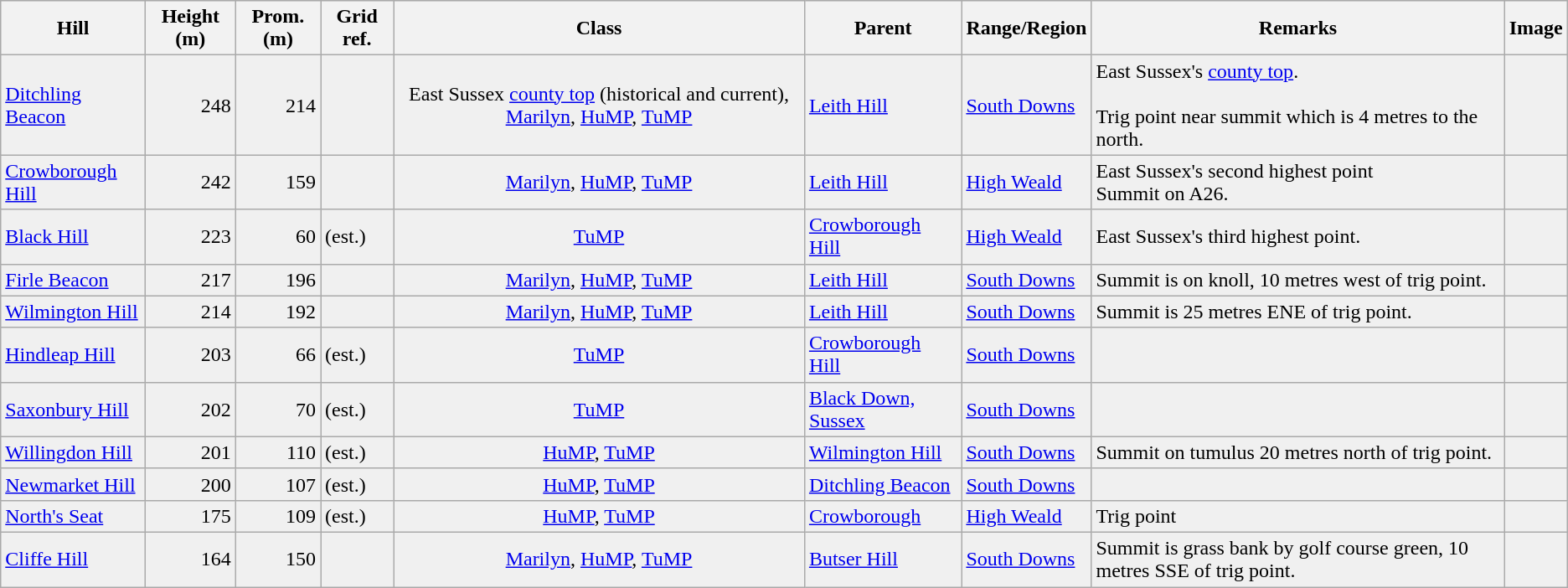<table class="wikitable sortable" style="border-collapse: collapse; background:#f0f0f0;":#f0f0f0;">
<tr>
<th>Hill</th>
<th>Height (m)</th>
<th>Prom. (m)</th>
<th>Grid ref.</th>
<th>Class</th>
<th>Parent</th>
<th>Range/Region</th>
<th class="unsortable">Remarks</th>
<th class="unsortable">Image</th>
</tr>
<tr>
<td><a href='#'>Ditchling Beacon</a></td>
<td align=right>248</td>
<td align=right>214</td>
<td></td>
<td align=center>East Sussex <a href='#'>county top</a> (historical and current), <a href='#'>Marilyn</a>, <a href='#'>HuMP</a>, <a href='#'>TuMP</a></td>
<td><a href='#'>Leith Hill</a></td>
<td><a href='#'>South Downs</a></td>
<td>East Sussex's <a href='#'>county top</a>.<br><br>Trig point near summit which is 4 metres to the north.</td>
<td></td>
</tr>
<tr>
<td><a href='#'>Crowborough Hill</a></td>
<td align=right>242</td>
<td align=right>159</td>
<td></td>
<td align=center><a href='#'>Marilyn</a>, <a href='#'>HuMP</a>, <a href='#'>TuMP</a></td>
<td><a href='#'>Leith Hill</a></td>
<td><a href='#'>High Weald</a></td>
<td>East Sussex's second highest point<br>Summit on A26.</td>
<td></td>
</tr>
<tr>
<td><a href='#'>Black Hill</a></td>
<td align=right>223</td>
<td align=right>60</td>
<td> (est.)</td>
<td align=center><a href='#'>TuMP</a></td>
<td><a href='#'>Crowborough Hill</a></td>
<td><a href='#'>High Weald</a></td>
<td>East Sussex's third highest point.</td>
<td></td>
</tr>
<tr>
<td><a href='#'>Firle Beacon</a></td>
<td align=right>217</td>
<td align=right>196</td>
<td></td>
<td align=center><a href='#'>Marilyn</a>, <a href='#'>HuMP</a>, <a href='#'>TuMP</a></td>
<td><a href='#'>Leith Hill</a></td>
<td><a href='#'>South Downs</a></td>
<td>Summit is on knoll, 10 metres west of trig point.</td>
<td></td>
</tr>
<tr>
<td><a href='#'>Wilmington Hill</a></td>
<td align=right>214</td>
<td align=right>192</td>
<td></td>
<td align=center><a href='#'>Marilyn</a>, <a href='#'>HuMP</a>, <a href='#'>TuMP</a></td>
<td><a href='#'>Leith Hill</a></td>
<td><a href='#'>South Downs</a></td>
<td>Summit is 25 metres ENE of trig point.</td>
<td></td>
</tr>
<tr>
<td><a href='#'>Hindleap Hill</a></td>
<td align=right>203</td>
<td align=right>66</td>
<td> (est.)</td>
<td align=center><a href='#'>TuMP</a></td>
<td><a href='#'>Crowborough Hill</a></td>
<td><a href='#'>South Downs</a></td>
<td></td>
<td></td>
</tr>
<tr>
<td><a href='#'>Saxonbury Hill</a></td>
<td align=right>202</td>
<td align=right>70</td>
<td> (est.)</td>
<td align=center><a href='#'>TuMP</a></td>
<td><a href='#'>Black Down, Sussex</a></td>
<td><a href='#'>South Downs</a></td>
<td></td>
<td></td>
</tr>
<tr>
<td><a href='#'>Willingdon Hill</a></td>
<td align=right>201</td>
<td align=right>110</td>
<td> (est.)</td>
<td align=center><a href='#'>HuMP</a>, <a href='#'>TuMP</a></td>
<td><a href='#'>Wilmington Hill</a></td>
<td><a href='#'>South Downs</a></td>
<td>Summit on tumulus 20 metres north of trig point.</td>
<td></td>
</tr>
<tr>
<td><a href='#'>Newmarket Hill</a></td>
<td align=right>200</td>
<td align=right>107</td>
<td> (est.)</td>
<td align=center><a href='#'>HuMP</a>, <a href='#'>TuMP</a></td>
<td><a href='#'>Ditchling Beacon</a></td>
<td><a href='#'>South Downs</a></td>
<td></td>
<td></td>
</tr>
<tr>
<td><a href='#'>North's Seat</a></td>
<td align=right>175</td>
<td align=right>109</td>
<td> (est.)</td>
<td align=center><a href='#'>HuMP</a>, <a href='#'>TuMP</a></td>
<td><a href='#'>Crowborough</a></td>
<td><a href='#'>High Weald</a></td>
<td>Trig point</td>
<td></td>
</tr>
<tr>
<td><a href='#'>Cliffe Hill</a></td>
<td align=right>164</td>
<td align=right>150</td>
<td></td>
<td align=center><a href='#'>Marilyn</a>, <a href='#'>HuMP</a>, <a href='#'>TuMP</a></td>
<td><a href='#'>Butser Hill</a></td>
<td><a href='#'>South Downs</a></td>
<td>Summit is grass bank by golf course green, 10 metres SSE of trig point.</td>
<td></td>
</tr>
</table>
